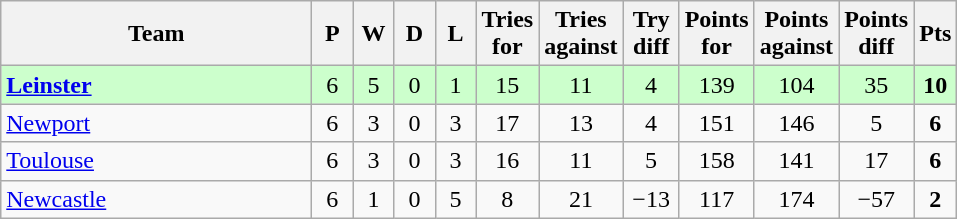<table class="wikitable" style="text-align: center;">
<tr>
<th width="200">Team</th>
<th width="20">P</th>
<th width="20">W</th>
<th width="20">D</th>
<th width="20">L</th>
<th width="20">Tries for</th>
<th width="20">Tries against</th>
<th width="30">Try diff</th>
<th width="20">Points for</th>
<th width="20">Points against</th>
<th width="25">Points diff</th>
<th width="20">Pts</th>
</tr>
<tr bgcolor="#ccffcc">
<td align=left> <strong><a href='#'>Leinster</a></strong></td>
<td>6</td>
<td>5</td>
<td>0</td>
<td>1</td>
<td>15</td>
<td>11</td>
<td>4</td>
<td>139</td>
<td>104</td>
<td>35</td>
<td><strong>10</strong></td>
</tr>
<tr>
<td align=left> <a href='#'>Newport</a></td>
<td>6</td>
<td>3</td>
<td>0</td>
<td>3</td>
<td>17</td>
<td>13</td>
<td>4</td>
<td>151</td>
<td>146</td>
<td>5</td>
<td><strong>6</strong></td>
</tr>
<tr>
<td align=left> <a href='#'>Toulouse</a></td>
<td>6</td>
<td>3</td>
<td>0</td>
<td>3</td>
<td>16</td>
<td>11</td>
<td>5</td>
<td>158</td>
<td>141</td>
<td>17</td>
<td><strong>6</strong></td>
</tr>
<tr>
<td align=left> <a href='#'>Newcastle</a></td>
<td>6</td>
<td>1</td>
<td>0</td>
<td>5</td>
<td>8</td>
<td>21</td>
<td>−13</td>
<td>117</td>
<td>174</td>
<td>−57</td>
<td><strong>2</strong></td>
</tr>
</table>
